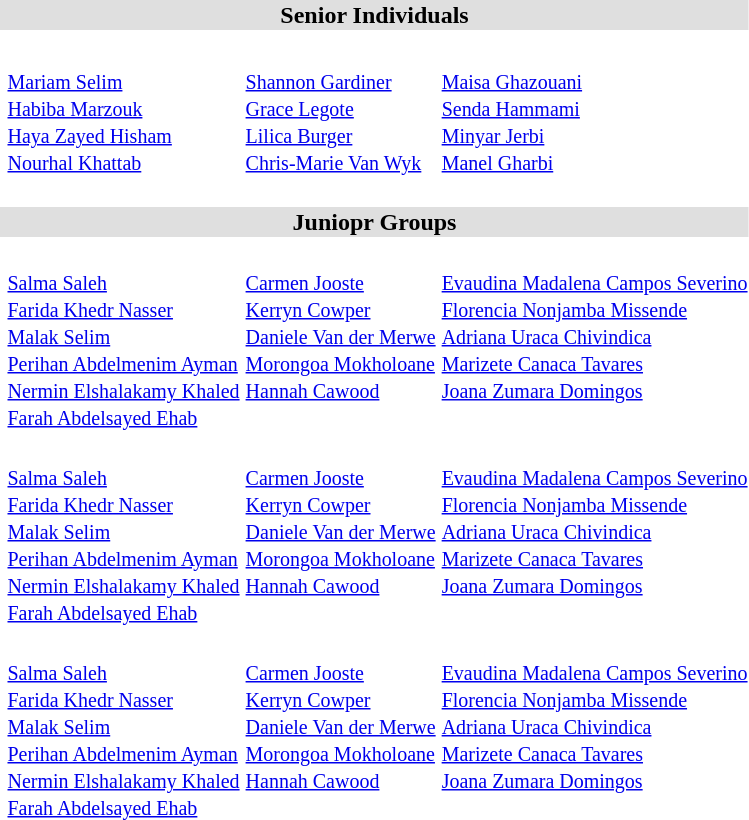<table>
<tr bgcolor="DFDFDF">
<td colspan="4" align="center"><strong>Senior Individuals</strong></td>
</tr>
<tr>
<th scope=row style="text-align:left"></th>
<td></td>
<td></td>
<td></td>
</tr>
<tr>
<th scope=row style="text-align:left"></th>
<td valign="top"><br><small><a href='#'>Mariam Selim</a><br><a href='#'>Habiba Marzouk</a><br><a href='#'>Haya Zayed Hisham</a><br><a href='#'>Nourhal Khattab</a></small></td>
<td valign="top"><br><small><a href='#'>Shannon Gardiner</a><br><a href='#'>Grace Legote</a><br><a href='#'>Lilica Burger</a><br><a href='#'>Chris-Marie Van Wyk</a></small></td>
<td valign="top"><br><small><a href='#'>Maisa Ghazouani</a><br><a href='#'>Senda Hammami</a><br><a href='#'>Minyar Jerbi</a><br><a href='#'>Manel Gharbi</a></small></td>
</tr>
<tr>
<th scope=row style="text-align:left"></th>
<td></td>
<td></td>
<td></td>
</tr>
<tr>
<th scope=row style="text-align:left"></th>
<td></td>
<td></td>
<td></td>
</tr>
<tr>
<th scope=row style="text-align:left"></th>
<td></td>
<td></td>
<td></td>
</tr>
<tr>
<th scope=row style="text-align:left"></th>
<td></td>
<td></td>
<td></td>
</tr>
<tr>
</tr>
<tr bgcolor="DFDFDF">
<td colspan="4" align="center"><strong>Juniopr Groups</strong></td>
</tr>
<tr>
<th scope=row style="text-align:left"></th>
<td valign="top"><br><small><a href='#'>Salma Saleh</a><br><a href='#'>Farida Khedr Nasser</a><br><a href='#'>Malak Selim</a><br><a href='#'>Perihan Abdelmenim Ayman</a><br><a href='#'>Nermin Elshalakamy Khaled</a><br><a href='#'>Farah Abdelsayed Ehab</a></small></td>
<td valign="top"><br><small><a href='#'>Carmen Jooste</a><br><a href='#'>Kerryn Cowper</a><br><a href='#'>Daniele Van der Merwe</a><br><a href='#'>Morongoa Mokholoane</a><br><a href='#'>Hannah Cawood</a></small></td>
<td valign="top"><br><small><a href='#'>Evaudina Madalena Campos Severino</a><br><a href='#'>Florencia Nonjamba Missende</a><br><a href='#'>Adriana Uraca Chivindica</a><br><a href='#'>Marizete Canaca Tavares</a><br><a href='#'>Joana Zumara Domingos</a></small></td>
</tr>
<tr>
<th scope=row style="text-align:left"></th>
<td valign="top"><br><small><a href='#'>Salma Saleh</a><br><a href='#'>Farida Khedr Nasser</a><br><a href='#'>Malak Selim</a><br><a href='#'>Perihan Abdelmenim Ayman</a><br><a href='#'>Nermin Elshalakamy Khaled</a><br><a href='#'>Farah Abdelsayed Ehab</a></small></td>
<td valign="top"><br><small><a href='#'>Carmen Jooste</a><br><a href='#'>Kerryn Cowper</a><br><a href='#'>Daniele Van der Merwe</a><br><a href='#'>Morongoa Mokholoane</a><br><a href='#'>Hannah Cawood</a></small></td>
<td valign="top"><br><small><a href='#'>Evaudina Madalena Campos Severino</a><br><a href='#'>Florencia Nonjamba Missende</a><br><a href='#'>Adriana Uraca Chivindica</a><br><a href='#'>Marizete Canaca Tavares</a><br><a href='#'>Joana Zumara Domingos</a></small></td>
</tr>
<tr>
<th scope=row style="text-align:left"></th>
<td valign="top"><br><small><a href='#'>Salma Saleh</a><br><a href='#'>Farida Khedr Nasser</a><br><a href='#'>Malak Selim</a><br><a href='#'>Perihan Abdelmenim Ayman</a><br><a href='#'>Nermin Elshalakamy Khaled</a><br><a href='#'>Farah Abdelsayed Ehab</a></small></td>
<td valign="top"><br><small><a href='#'>Carmen Jooste</a><br><a href='#'>Kerryn Cowper</a><br><a href='#'>Daniele Van der Merwe</a><br><a href='#'>Morongoa Mokholoane</a><br><a href='#'>Hannah Cawood</a></small></td>
<td valign="top"><br><small><a href='#'>Evaudina Madalena Campos Severino</a><br><a href='#'>Florencia Nonjamba Missende</a><br><a href='#'>Adriana Uraca Chivindica</a><br><a href='#'>Marizete Canaca Tavares</a><br><a href='#'>Joana Zumara Domingos</a></small></td>
</tr>
<tr>
</tr>
</table>
